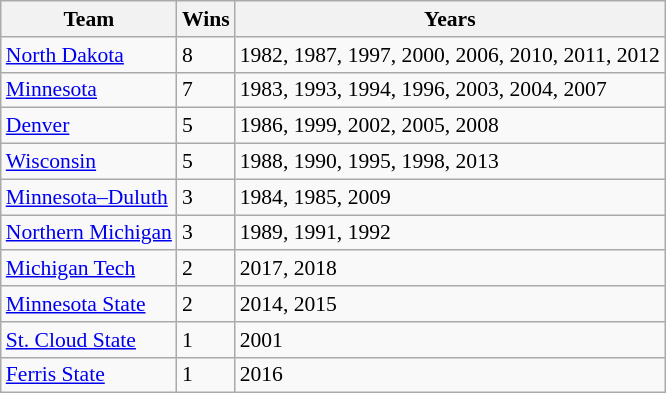<table class="wikitable" style="font-size:90%;">
<tr>
<th>Team</th>
<th>Wins</th>
<th>Years</th>
</tr>
<tr>
<td><a href='#'>North Dakota</a></td>
<td>8</td>
<td>1982, 1987, 1997, 2000, 2006, 2010, 2011, 2012</td>
</tr>
<tr>
<td><a href='#'>Minnesota</a></td>
<td>7</td>
<td>1983, 1993, 1994, 1996, 2003, 2004, 2007</td>
</tr>
<tr>
<td><a href='#'>Denver</a></td>
<td>5</td>
<td>1986, 1999, 2002, 2005, 2008</td>
</tr>
<tr>
<td><a href='#'>Wisconsin</a></td>
<td>5</td>
<td>1988, 1990, 1995, 1998, 2013</td>
</tr>
<tr>
<td><a href='#'>Minnesota–Duluth</a></td>
<td>3</td>
<td>1984, 1985, 2009</td>
</tr>
<tr>
<td><a href='#'>Northern Michigan</a></td>
<td>3</td>
<td>1989, 1991, 1992</td>
</tr>
<tr>
<td><a href='#'>Michigan Tech</a></td>
<td>2</td>
<td>2017, 2018</td>
</tr>
<tr>
<td><a href='#'>Minnesota State</a></td>
<td>2</td>
<td>2014, 2015</td>
</tr>
<tr>
<td><a href='#'>St. Cloud State</a></td>
<td>1</td>
<td>2001</td>
</tr>
<tr>
<td><a href='#'>Ferris State</a></td>
<td>1</td>
<td>2016</td>
</tr>
</table>
